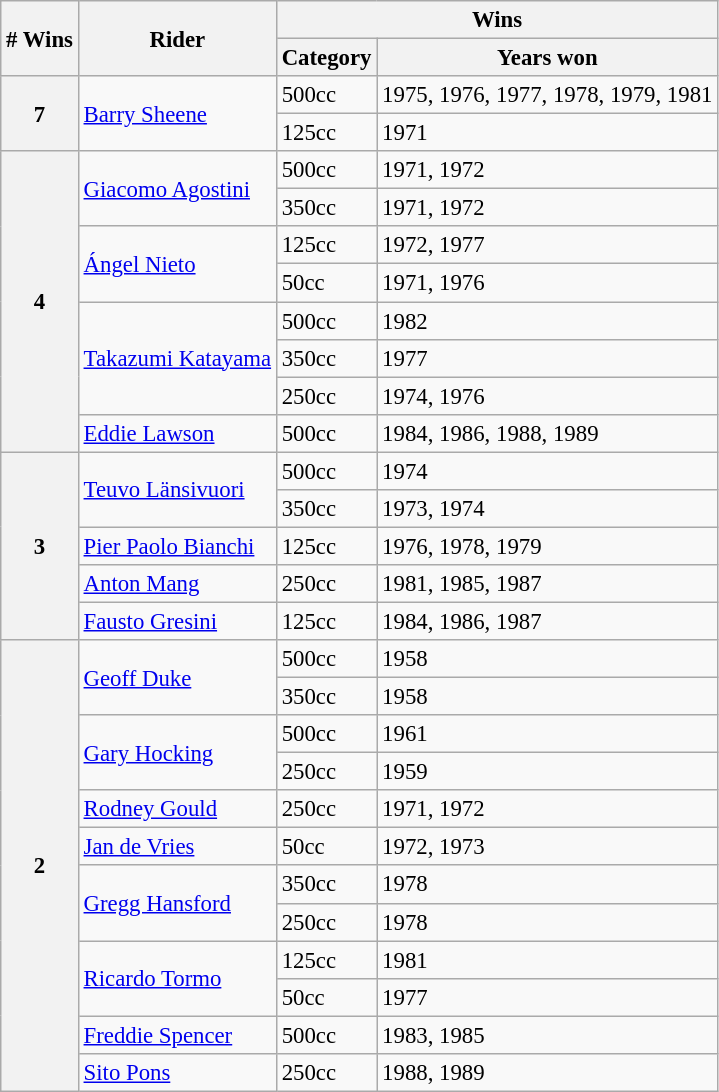<table class="wikitable" style="font-size: 95%;">
<tr>
<th rowspan=2># Wins</th>
<th rowspan=2>Rider</th>
<th colspan=2>Wins</th>
</tr>
<tr>
<th>Category</th>
<th>Years won</th>
</tr>
<tr>
<th rowspan=2>7</th>
<td rowspan=2> <a href='#'>Barry Sheene</a></td>
<td>500cc</td>
<td>1975, 1976, 1977, 1978, 1979, 1981</td>
</tr>
<tr>
<td>125cc</td>
<td>1971</td>
</tr>
<tr>
<th rowspan=8>4</th>
<td rowspan=2> <a href='#'>Giacomo Agostini</a></td>
<td>500cc</td>
<td>1971, 1972</td>
</tr>
<tr>
<td>350cc</td>
<td>1971, 1972</td>
</tr>
<tr>
<td rowspan=2> <a href='#'>Ángel Nieto</a></td>
<td>125cc</td>
<td>1972, 1977</td>
</tr>
<tr>
<td>50cc</td>
<td>1971, 1976</td>
</tr>
<tr>
<td rowspan=3> <a href='#'>Takazumi Katayama</a></td>
<td>500cc</td>
<td>1982</td>
</tr>
<tr>
<td>350cc</td>
<td>1977</td>
</tr>
<tr>
<td>250cc</td>
<td>1974, 1976</td>
</tr>
<tr>
<td> <a href='#'>Eddie Lawson</a></td>
<td>500cc</td>
<td>1984, 1986, 1988, 1989</td>
</tr>
<tr>
<th rowspan=5>3</th>
<td rowspan=2> <a href='#'>Teuvo Länsivuori</a></td>
<td>500cc</td>
<td>1974</td>
</tr>
<tr>
<td>350cc</td>
<td>1973, 1974</td>
</tr>
<tr>
<td> <a href='#'>Pier Paolo Bianchi</a></td>
<td>125cc</td>
<td>1976, 1978, 1979</td>
</tr>
<tr>
<td> <a href='#'>Anton Mang</a></td>
<td>250cc</td>
<td>1981, 1985, 1987</td>
</tr>
<tr>
<td> <a href='#'>Fausto Gresini</a></td>
<td>125cc</td>
<td>1984, 1986, 1987</td>
</tr>
<tr>
<th rowspan=12>2</th>
<td rowspan=2> <a href='#'>Geoff Duke</a></td>
<td>500cc</td>
<td>1958</td>
</tr>
<tr>
<td>350cc</td>
<td>1958</td>
</tr>
<tr>
<td rowspan=2> <a href='#'>Gary Hocking</a></td>
<td>500cc</td>
<td>1961</td>
</tr>
<tr>
<td>250cc</td>
<td>1959</td>
</tr>
<tr>
<td> <a href='#'>Rodney Gould</a></td>
<td>250cc</td>
<td>1971, 1972</td>
</tr>
<tr>
<td> <a href='#'>Jan de Vries</a></td>
<td>50cc</td>
<td>1972, 1973</td>
</tr>
<tr>
<td rowspan=2> <a href='#'>Gregg Hansford</a></td>
<td>350cc</td>
<td>1978</td>
</tr>
<tr>
<td>250cc</td>
<td>1978</td>
</tr>
<tr>
<td rowspan=2> <a href='#'>Ricardo Tormo</a></td>
<td>125cc</td>
<td>1981</td>
</tr>
<tr>
<td>50cc</td>
<td>1977</td>
</tr>
<tr>
<td> <a href='#'>Freddie Spencer</a></td>
<td>500cc</td>
<td>1983, 1985</td>
</tr>
<tr>
<td> <a href='#'>Sito Pons</a></td>
<td>250cc</td>
<td>1988, 1989</td>
</tr>
</table>
